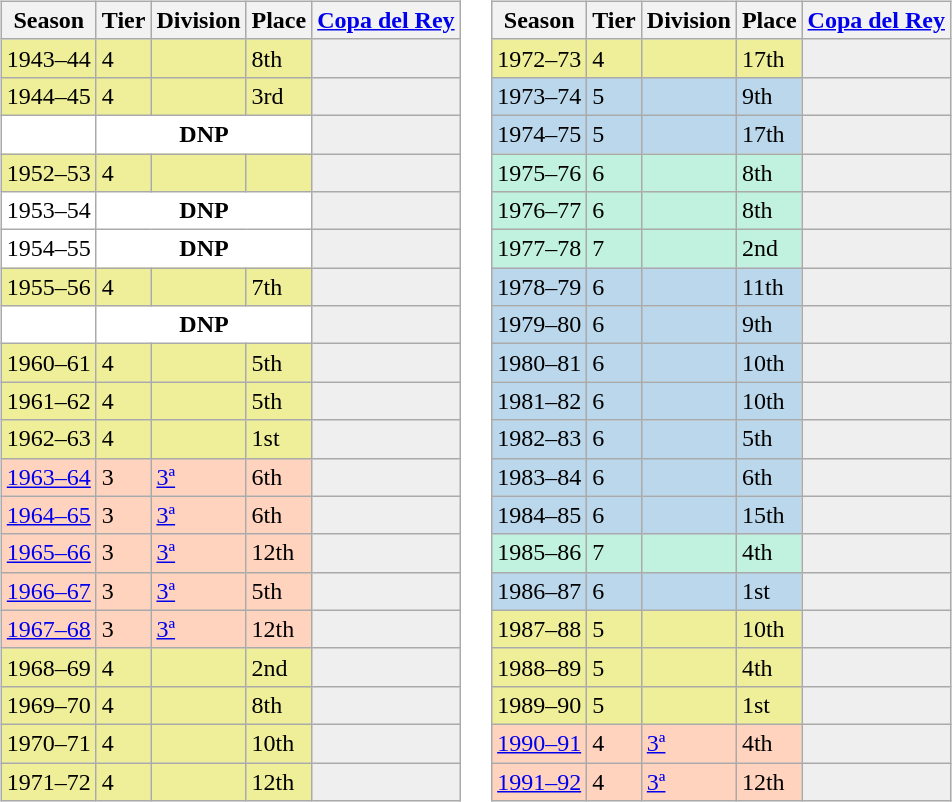<table>
<tr>
<td valign="top" width=0%><br><table class="wikitable">
<tr style="background:#f0f6fa;">
<th>Season</th>
<th>Tier</th>
<th>Division</th>
<th>Place</th>
<th><a href='#'>Copa del Rey</a></th>
</tr>
<tr>
<td style="background:#EFEF99;">1943–44</td>
<td style="background:#EFEF99;">4</td>
<td style="background:#EFEF99;"></td>
<td style="background:#EFEF99;">8th</td>
<th style="background:#efefef;"></th>
</tr>
<tr>
<td style="background:#EFEF99;">1944–45</td>
<td style="background:#EFEF99;">4</td>
<td style="background:#EFEF99;"></td>
<td style="background:#EFEF99;">3rd</td>
<th style="background:#efefef;"></th>
</tr>
<tr>
<td style="background:#FFFFFF;"></td>
<th style="background:#FFFFFF;" colspan="3">DNP</th>
<th style="background:#efefef;"></th>
</tr>
<tr>
<td style="background:#EFEF99;">1952–53</td>
<td style="background:#EFEF99;">4</td>
<td style="background:#EFEF99;"></td>
<td style="background:#EFEF99;"></td>
<th style="background:#efefef;"></th>
</tr>
<tr>
<td style="background:#FFFFFF;">1953–54</td>
<th style="background:#FFFFFF;" colspan="3">DNP</th>
<th style="background:#efefef;"></th>
</tr>
<tr>
<td style="background:#FFFFFF;">1954–55</td>
<th style="background:#FFFFFF;" colspan="3">DNP</th>
<th style="background:#efefef;"></th>
</tr>
<tr>
<td style="background:#EFEF99;">1955–56</td>
<td style="background:#EFEF99;">4</td>
<td style="background:#EFEF99;"></td>
<td style="background:#EFEF99;">7th</td>
<th style="background:#efefef;"></th>
</tr>
<tr>
<td style="background:#FFFFFF;"></td>
<th style="background:#FFFFFF;" colspan="3">DNP</th>
<th style="background:#efefef;"></th>
</tr>
<tr>
<td style="background:#EFEF99;">1960–61</td>
<td style="background:#EFEF99;">4</td>
<td style="background:#EFEF99;"></td>
<td style="background:#EFEF99;">5th</td>
<th style="background:#efefef;"></th>
</tr>
<tr>
<td style="background:#EFEF99;">1961–62</td>
<td style="background:#EFEF99;">4</td>
<td style="background:#EFEF99;"></td>
<td style="background:#EFEF99;">5th</td>
<th style="background:#efefef;"></th>
</tr>
<tr>
<td style="background:#EFEF99;">1962–63</td>
<td style="background:#EFEF99;">4</td>
<td style="background:#EFEF99;"></td>
<td style="background:#EFEF99;">1st</td>
<th style="background:#efefef;"></th>
</tr>
<tr>
<td style="background:#FFD3BD;"><a href='#'>1963–64</a></td>
<td style="background:#FFD3BD;">3</td>
<td style="background:#FFD3BD;"><a href='#'>3ª</a></td>
<td style="background:#FFD3BD;">6th</td>
<td style="background:#efefef;"></td>
</tr>
<tr>
<td style="background:#FFD3BD;"><a href='#'>1964–65</a></td>
<td style="background:#FFD3BD;">3</td>
<td style="background:#FFD3BD;"><a href='#'>3ª</a></td>
<td style="background:#FFD3BD;">6th</td>
<td style="background:#efefef;"></td>
</tr>
<tr>
<td style="background:#FFD3BD;"><a href='#'>1965–66</a></td>
<td style="background:#FFD3BD;">3</td>
<td style="background:#FFD3BD;"><a href='#'>3ª</a></td>
<td style="background:#FFD3BD;">12th</td>
<th style="background:#efefef;"></th>
</tr>
<tr>
<td style="background:#FFD3BD;"><a href='#'>1966–67</a></td>
<td style="background:#FFD3BD;">3</td>
<td style="background:#FFD3BD;"><a href='#'>3ª</a></td>
<td style="background:#FFD3BD;">5th</td>
<th style="background:#efefef;"></th>
</tr>
<tr>
<td style="background:#FFD3BD;"><a href='#'>1967–68</a></td>
<td style="background:#FFD3BD;">3</td>
<td style="background:#FFD3BD;"><a href='#'>3ª</a></td>
<td style="background:#FFD3BD;">12th</td>
<th style="background:#efefef;"></th>
</tr>
<tr>
<td style="background:#EFEF99;">1968–69</td>
<td style="background:#EFEF99;">4</td>
<td style="background:#EFEF99;"></td>
<td style="background:#EFEF99;">2nd</td>
<th style="background:#efefef;"></th>
</tr>
<tr>
<td style="background:#EFEF99;">1969–70</td>
<td style="background:#EFEF99;">4</td>
<td style="background:#EFEF99;"></td>
<td style="background:#EFEF99;">8th</td>
<th style="background:#efefef;"></th>
</tr>
<tr>
<td style="background:#EFEF99;">1970–71</td>
<td style="background:#EFEF99;">4</td>
<td style="background:#EFEF99;"></td>
<td style="background:#EFEF99;">10th</td>
<th style="background:#efefef;"></th>
</tr>
<tr>
<td style="background:#EFEF99;">1971–72</td>
<td style="background:#EFEF99;">4</td>
<td style="background:#EFEF99;"></td>
<td style="background:#EFEF99;">12th</td>
<th style="background:#efefef;"></th>
</tr>
</table>
</td>
<td valign="top" width=0%><br><table class="wikitable">
<tr style="background:#f0f6fa;">
<th>Season</th>
<th>Tier</th>
<th>Division</th>
<th>Place</th>
<th><a href='#'>Copa del Rey</a></th>
</tr>
<tr>
<td style="background:#EFEF99;">1972–73</td>
<td style="background:#EFEF99;">4</td>
<td style="background:#EFEF99;"></td>
<td style="background:#EFEF99;">17th</td>
<th style="background:#efefef;"></th>
</tr>
<tr>
<td style="background:#BBD7EC;">1973–74</td>
<td style="background:#BBD7EC;">5</td>
<td style="background:#BBD7EC;"></td>
<td style="background:#BBD7EC;">9th</td>
<th style="background:#efefef;"></th>
</tr>
<tr>
<td style="background:#BBD7EC;">1974–75</td>
<td style="background:#BBD7EC;">5</td>
<td style="background:#BBD7EC;"></td>
<td style="background:#BBD7EC;">17th</td>
<th style="background:#efefef;"></th>
</tr>
<tr>
<td style="background:#C0F2DF;">1975–76</td>
<td style="background:#C0F2DF;">6</td>
<td style="background:#C0F2DF;"></td>
<td style="background:#C0F2DF;">8th</td>
<th style="background:#efefef;"></th>
</tr>
<tr>
<td style="background:#C0F2DF;">1976–77</td>
<td style="background:#C0F2DF;">6</td>
<td style="background:#C0F2DF;"></td>
<td style="background:#C0F2DF;">8th</td>
<th style="background:#efefef;"></th>
</tr>
<tr>
<td style="background:#C0F2DF;">1977–78</td>
<td style="background:#C0F2DF;">7</td>
<td style="background:#C0F2DF;"></td>
<td style="background:#C0F2DF;">2nd</td>
<th style="background:#efefef;"></th>
</tr>
<tr>
<td style="background:#BBD7EC;">1978–79</td>
<td style="background:#BBD7EC;">6</td>
<td style="background:#BBD7EC;"></td>
<td style="background:#BBD7EC;">11th</td>
<th style="background:#efefef;"></th>
</tr>
<tr>
<td style="background:#BBD7EC;">1979–80</td>
<td style="background:#BBD7EC;">6</td>
<td style="background:#BBD7EC;"></td>
<td style="background:#BBD7EC;">9th</td>
<th style="background:#efefef;"></th>
</tr>
<tr>
<td style="background:#BBD7EC;">1980–81</td>
<td style="background:#BBD7EC;">6</td>
<td style="background:#BBD7EC;"></td>
<td style="background:#BBD7EC;">10th</td>
<th style="background:#efefef;"></th>
</tr>
<tr>
<td style="background:#BBD7EC;">1981–82</td>
<td style="background:#BBD7EC;">6</td>
<td style="background:#BBD7EC;"></td>
<td style="background:#BBD7EC;">10th</td>
<th style="background:#efefef;"></th>
</tr>
<tr>
<td style="background:#BBD7EC;">1982–83</td>
<td style="background:#BBD7EC;">6</td>
<td style="background:#BBD7EC;"></td>
<td style="background:#BBD7EC;">5th</td>
<th style="background:#efefef;"></th>
</tr>
<tr>
<td style="background:#BBD7EC;">1983–84</td>
<td style="background:#BBD7EC;">6</td>
<td style="background:#BBD7EC;"></td>
<td style="background:#BBD7EC;">6th</td>
<th style="background:#efefef;"></th>
</tr>
<tr>
<td style="background:#BBD7EC;">1984–85</td>
<td style="background:#BBD7EC;">6</td>
<td style="background:#BBD7EC;"></td>
<td style="background:#BBD7EC;">15th</td>
<th style="background:#efefef;"></th>
</tr>
<tr>
<td style="background:#C0F2DF;">1985–86</td>
<td style="background:#C0F2DF;">7</td>
<td style="background:#C0F2DF;"></td>
<td style="background:#C0F2DF;">4th</td>
<th style="background:#efefef;"></th>
</tr>
<tr>
<td style="background:#BBD7EC;">1986–87</td>
<td style="background:#BBD7EC;">6</td>
<td style="background:#BBD7EC;"></td>
<td style="background:#BBD7EC;">1st</td>
<th style="background:#efefef;"></th>
</tr>
<tr>
<td style="background:#EFEF99;">1987–88</td>
<td style="background:#EFEF99;">5</td>
<td style="background:#EFEF99;"></td>
<td style="background:#EFEF99;">10th</td>
<th style="background:#efefef;"></th>
</tr>
<tr>
<td style="background:#EFEF99;">1988–89</td>
<td style="background:#EFEF99;">5</td>
<td style="background:#EFEF99;"></td>
<td style="background:#EFEF99;">4th</td>
<th style="background:#efefef;"></th>
</tr>
<tr>
<td style="background:#EFEF99;">1989–90</td>
<td style="background:#EFEF99;">5</td>
<td style="background:#EFEF99;"></td>
<td style="background:#EFEF99;">1st</td>
<th style="background:#efefef;"></th>
</tr>
<tr>
<td style="background:#FFD3BD;"><a href='#'>1990–91</a></td>
<td style="background:#FFD3BD;">4</td>
<td style="background:#FFD3BD;"><a href='#'>3ª</a></td>
<td style="background:#FFD3BD;">4th</td>
<td style="background:#efefef;"></td>
</tr>
<tr>
<td style="background:#FFD3BD;"><a href='#'>1991–92</a></td>
<td style="background:#FFD3BD;">4</td>
<td style="background:#FFD3BD;"><a href='#'>3ª</a></td>
<td style="background:#FFD3BD;">12th</td>
<td style="background:#efefef;"></td>
</tr>
</table>
</td>
</tr>
</table>
